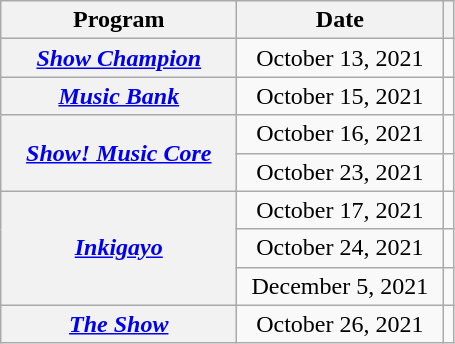<table class="sortable wikitable plainrowheaders" style="text-align:center;">
<tr>
<th width="150">Program</th>
<th width="130">Date</th>
<th class="unsortable"></th>
</tr>
<tr>
<th scope="row"><em><a href='#'>Show Champion</a></em></th>
<td>October 13, 2021</td>
<td></td>
</tr>
<tr>
<th scope="row"><em><a href='#'>Music Bank</a></em></th>
<td>October 15, 2021</td>
<td></td>
</tr>
<tr>
<th rowspan="2" scope="row"><em><a href='#'>Show! Music Core</a></em></th>
<td>October 16, 2021</td>
<td></td>
</tr>
<tr>
<td>October 23, 2021</td>
<td></td>
</tr>
<tr>
<th rowspan="3" scope="row"><em><a href='#'>Inkigayo</a></em></th>
<td>October 17, 2021</td>
<td></td>
</tr>
<tr>
<td>October 24, 2021</td>
<td></td>
</tr>
<tr>
<td>December 5, 2021</td>
<td></td>
</tr>
<tr>
<th scope="row"><em><a href='#'>The Show</a></em></th>
<td>October 26, 2021</td>
<td></td>
</tr>
</table>
